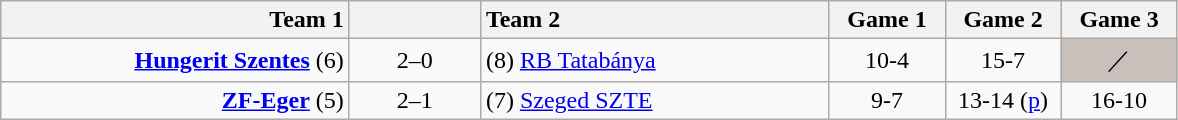<table class=wikitable style="text-align:center">
<tr>
<th style="width:225px; text-align:right;">Team 1</th>
<th style="width:80px;"></th>
<th style="width:225px; text-align:left;">Team 2</th>
<th style="width:70px;">Game 1</th>
<th style="width:70px;">Game 2</th>
<th style="width:70px;">Game 3</th>
</tr>
<tr>
<td style="text-align:right;"><strong><a href='#'>Hungerit Szentes</a></strong> (6) </td>
<td>2–0</td>
<td style="text-align:left;"> (8) <a href='#'>RB Tatabánya</a></td>
<td>10-4</td>
<td>15-7</td>
<td bgcolor=#c9c0bb>／</td>
</tr>
<tr>
<td style="text-align:right;"><strong><a href='#'>ZF-Eger</a></strong> (5) </td>
<td>2–1</td>
<td style="text-align:left;"> (7) <a href='#'>Szeged SZTE</a></td>
<td>9-7</td>
<td>13-14 (<a href='#'>p</a>)</td>
<td>16-10</td>
</tr>
</table>
